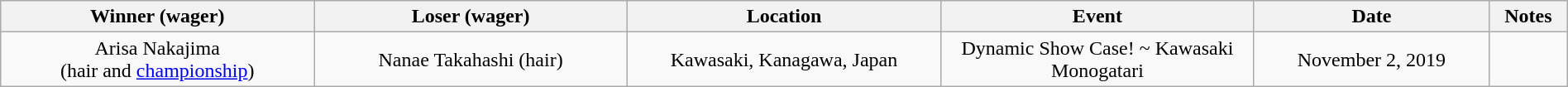<table class="wikitable sortable" width=100%  style="text-align: center">
<tr>
<th width=20% scope="col">Winner (wager)</th>
<th width=20% scope="col">Loser (wager)</th>
<th width=20% scope="col">Location</th>
<th width=20% scope="col">Event</th>
<th width=15% scope="col">Date</th>
<th class="unsortable" width=5% scope="col">Notes</th>
</tr>
<tr>
<td>Arisa Nakajima<br>(hair and <a href='#'>championship</a>)</td>
<td>Nanae Takahashi (hair)</td>
<td>Kawasaki, Kanagawa, Japan</td>
<td>Dynamic Show Case! ~ Kawasaki Monogatari</td>
<td>November 2, 2019</td>
<td></td>
</tr>
</table>
